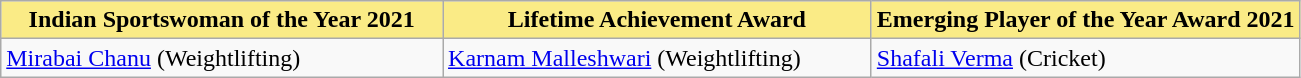<table class="wikitable" style="font-size:100%">
<tr>
<th style="background:#FAEB86;" width="34%">Indian Sportswoman of the Year 2021</th>
<th style="background:#FAEB86;" width="33%">Lifetime Achievement Award</th>
<th style="background:#FAEB86;" width="33%">Emerging Player of the Year Award 2021</th>
</tr>
<tr>
<td valign="top"><a href='#'>Mirabai Chanu</a> (Weightlifting)</td>
<td valign="top"><a href='#'>Karnam Malleshwari</a> (Weightlifting)</td>
<td valign="top"><a href='#'>Shafali Verma</a> (Cricket)</td>
</tr>
</table>
